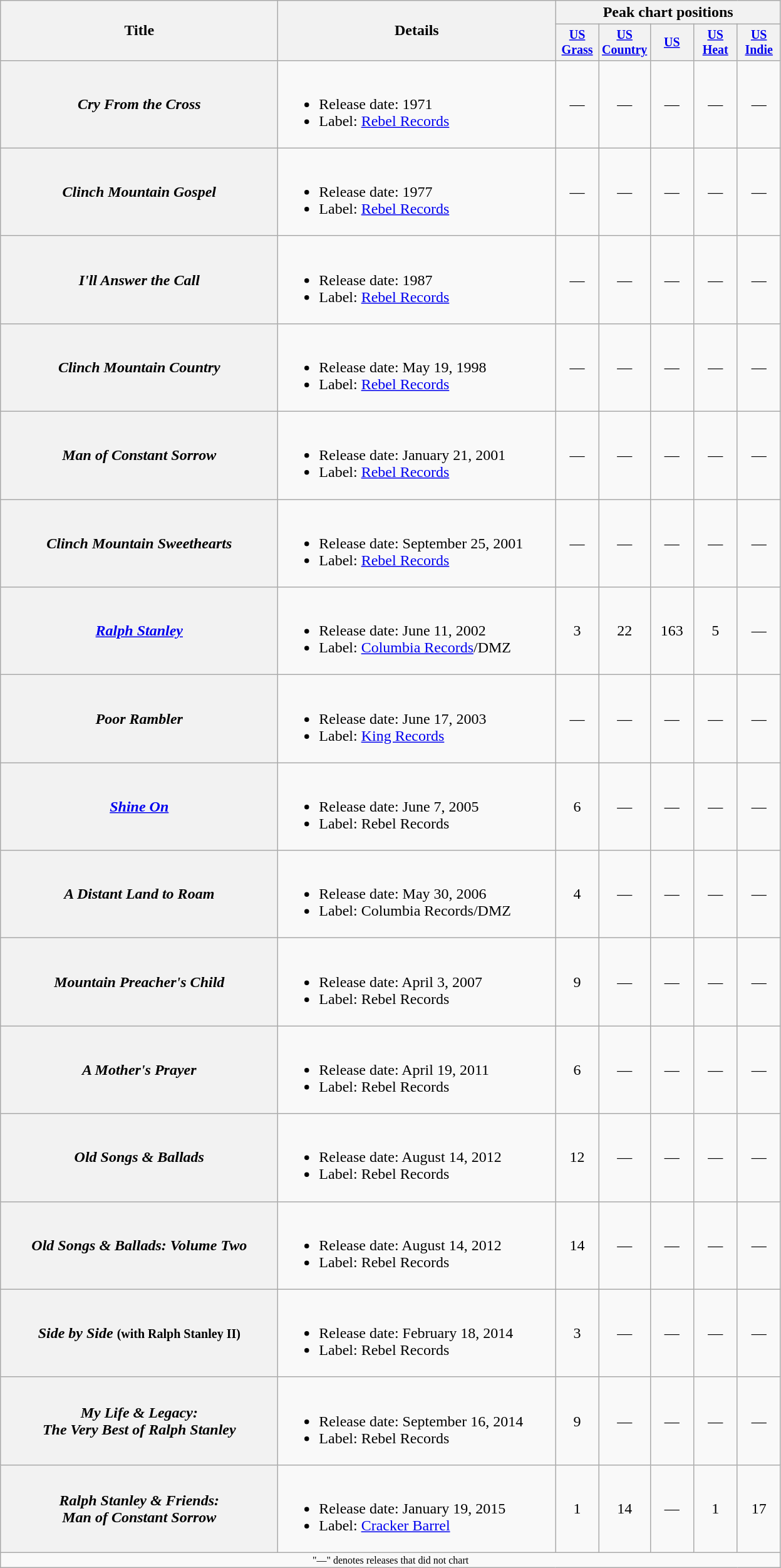<table class="wikitable plainrowheaders" style="text-align:center;">
<tr>
<th rowspan="2" style="width:18em;">Title</th>
<th rowspan="2" style="width:18em;">Details</th>
<th colspan="5">Peak chart positions</th>
</tr>
<tr style="font-size:smaller;">
<th style="width:40px;"><a href='#'>US Grass</a></th>
<th style="width:40px;"><a href='#'>US Country</a></th>
<th style="width:40px;"><a href='#'>US</a></th>
<th style="width:40px;"><a href='#'>US Heat</a></th>
<th style="width:40px;"><a href='#'>US Indie</a></th>
</tr>
<tr>
<th scope="row"><em>Cry From the Cross</em></th>
<td style="text-align:left;"><br><ul><li>Release date: 1971</li><li>Label: <a href='#'>Rebel Records</a></li></ul></td>
<td>—</td>
<td>—</td>
<td>—</td>
<td>—</td>
<td>—</td>
</tr>
<tr>
<th scope="row"><em>Clinch Mountain Gospel</em></th>
<td style="text-align:left;"><br><ul><li>Release date: 1977</li><li>Label: <a href='#'>Rebel Records</a></li></ul></td>
<td>—</td>
<td>—</td>
<td>—</td>
<td>—</td>
<td>—</td>
</tr>
<tr>
<th scope="row"><em>I'll Answer the Call</em></th>
<td style="text-align:left;"><br><ul><li>Release date: 1987</li><li>Label: <a href='#'>Rebel Records</a></li></ul></td>
<td>—</td>
<td>—</td>
<td>—</td>
<td>—</td>
<td>—</td>
</tr>
<tr>
<th scope="row"><em>Clinch Mountain Country</em></th>
<td style="text-align:left;"><br><ul><li>Release date: May 19, 1998</li><li>Label: <a href='#'>Rebel Records</a></li></ul></td>
<td>—</td>
<td>—</td>
<td>—</td>
<td>—</td>
<td>—</td>
</tr>
<tr>
<th scope="row"><em>Man of Constant Sorrow</em></th>
<td style="text-align:left;"><br><ul><li>Release date: January 21, 2001</li><li>Label: <a href='#'>Rebel Records</a></li></ul></td>
<td>—</td>
<td>—</td>
<td>—</td>
<td>—</td>
<td>—</td>
</tr>
<tr>
<th scope="row"><em>Clinch Mountain Sweethearts</em></th>
<td style="text-align:left;"><br><ul><li>Release date: September 25, 2001</li><li>Label: <a href='#'>Rebel Records</a></li></ul></td>
<td>—</td>
<td>—</td>
<td>—</td>
<td>—</td>
<td>—</td>
</tr>
<tr>
<th scope="row"><em><a href='#'>Ralph Stanley</a></em></th>
<td style="text-align:left;"><br><ul><li>Release date: June 11, 2002</li><li>Label: <a href='#'>Columbia Records</a>/DMZ</li></ul></td>
<td>3</td>
<td>22</td>
<td>163</td>
<td>5</td>
<td>—</td>
</tr>
<tr>
<th scope="row"><em>Poor Rambler</em></th>
<td style="text-align:left;"><br><ul><li>Release date: June 17, 2003</li><li>Label: <a href='#'>King Records</a></li></ul></td>
<td>—</td>
<td>—</td>
<td>—</td>
<td>—</td>
<td>—</td>
</tr>
<tr>
<th scope="row"><em><a href='#'>Shine On</a></em></th>
<td style="text-align:left;"><br><ul><li>Release date: June 7, 2005</li><li>Label: Rebel Records</li></ul></td>
<td>6</td>
<td>—</td>
<td>—</td>
<td>—</td>
<td>—</td>
</tr>
<tr>
<th scope="row"><em>A Distant Land to Roam</em></th>
<td style="text-align:left;"><br><ul><li>Release date: May 30, 2006</li><li>Label: Columbia Records/DMZ</li></ul></td>
<td>4</td>
<td>—</td>
<td>—</td>
<td>—</td>
<td>—</td>
</tr>
<tr>
<th scope="row"><em>Mountain Preacher's Child</em></th>
<td style="text-align:left;"><br><ul><li>Release date: April 3, 2007</li><li>Label: Rebel Records</li></ul></td>
<td>9</td>
<td>—</td>
<td>—</td>
<td>—</td>
<td>—</td>
</tr>
<tr>
<th scope="row"><em>A Mother's Prayer</em></th>
<td style="text-align:left;"><br><ul><li>Release date: April 19, 2011</li><li>Label: Rebel Records</li></ul></td>
<td>6</td>
<td>—</td>
<td>—</td>
<td>—</td>
<td>—</td>
</tr>
<tr>
<th scope="row"><em>Old Songs & Ballads</em></th>
<td style="text-align:left;"><br><ul><li>Release date: August 14, 2012</li><li>Label: Rebel Records</li></ul></td>
<td>12</td>
<td>—</td>
<td>—</td>
<td>—</td>
<td>—</td>
</tr>
<tr>
<th scope="row"><em>Old Songs & Ballads: Volume Two</em></th>
<td style="text-align:left;"><br><ul><li>Release date: August 14, 2012</li><li>Label: Rebel Records</li></ul></td>
<td>14</td>
<td>—</td>
<td>—</td>
<td>—</td>
<td>—</td>
</tr>
<tr>
<th scope="row"><em>Side by Side</em> <small>(with Ralph Stanley II)</small></th>
<td style="text-align:left;"><br><ul><li>Release date: February 18, 2014</li><li>Label: Rebel Records</li></ul></td>
<td>3</td>
<td>—</td>
<td>—</td>
<td>—</td>
<td>—</td>
</tr>
<tr>
<th scope="row"><em>My Life & Legacy:<br>The Very Best of Ralph Stanley</em></th>
<td style="text-align:left;"><br><ul><li>Release date: September 16, 2014</li><li>Label: Rebel Records</li></ul></td>
<td>9</td>
<td>—</td>
<td>—</td>
<td>—</td>
<td>—</td>
</tr>
<tr>
<th scope="row"><em>Ralph Stanley & Friends:<br>Man of Constant Sorrow</em></th>
<td style="text-align:left;"><br><ul><li>Release date: January 19, 2015</li><li>Label: <a href='#'>Cracker Barrel</a></li></ul></td>
<td>1</td>
<td>14</td>
<td>—</td>
<td>1</td>
<td>17</td>
</tr>
<tr>
<td colspan="7" style="font-size:8pt">"—" denotes releases that did not chart</td>
</tr>
</table>
